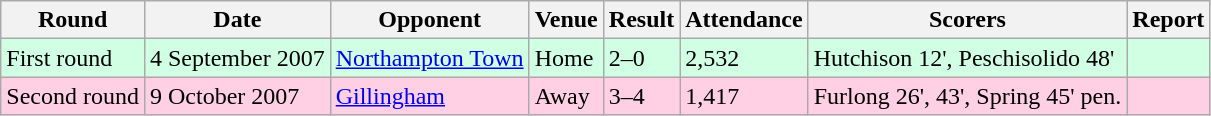<table class="wikitable">
<tr>
<th>Round</th>
<th>Date</th>
<th>Opponent</th>
<th>Venue</th>
<th>Result</th>
<th>Attendance</th>
<th>Scorers</th>
<th>Report</th>
</tr>
<tr bgcolor="#d0ffe3">
<td>First round</td>
<td>4 September 2007</td>
<td><a href='#'>Northampton Town</a></td>
<td>Home</td>
<td>2–0</td>
<td>2,532</td>
<td>Hutchison 12', Peschisolido 48'</td>
<td></td>
</tr>
<tr bgcolor="#ffd0e3">
<td>Second round</td>
<td>9 October 2007</td>
<td><a href='#'>Gillingham</a></td>
<td>Away</td>
<td>3–4</td>
<td>1,417</td>
<td>Furlong 26', 43', Spring 45' pen.</td>
<td></td>
</tr>
</table>
